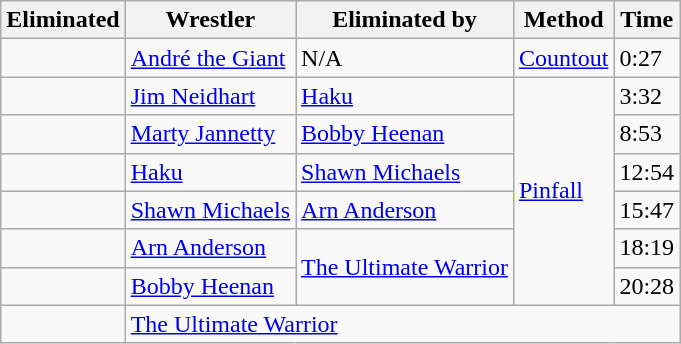<table class="wikitable sortable">
<tr>
<th>Eliminated</th>
<th>Wrestler</th>
<th>Eliminated by</th>
<th>Method</th>
<th>Time</th>
</tr>
<tr>
<td></td>
<td><a href='#'>André the Giant</a></td>
<td>N/A</td>
<td><a href='#'>Countout</a></td>
<td>0:27</td>
</tr>
<tr>
<td></td>
<td><a href='#'>Jim Neidhart</a></td>
<td><a href='#'>Haku</a></td>
<td rowspan="6"><a href='#'>Pinfall</a></td>
<td>3:32</td>
</tr>
<tr>
<td></td>
<td><a href='#'>Marty Jannetty</a></td>
<td><a href='#'>Bobby Heenan</a></td>
<td>8:53</td>
</tr>
<tr>
<td></td>
<td><a href='#'>Haku</a></td>
<td><a href='#'>Shawn Michaels</a></td>
<td>12:54</td>
</tr>
<tr>
<td></td>
<td><a href='#'>Shawn Michaels</a></td>
<td><a href='#'>Arn Anderson</a></td>
<td>15:47</td>
</tr>
<tr>
<td></td>
<td><a href='#'>Arn Anderson</a></td>
<td rowspan="2"><a href='#'>The Ultimate Warrior</a></td>
<td>18:19</td>
</tr>
<tr>
<td></td>
<td><a href='#'>Bobby Heenan</a></td>
<td>20:28</td>
</tr>
<tr>
<td></td>
<td colspan="4"><a href='#'>The Ultimate Warrior</a></td>
</tr>
</table>
